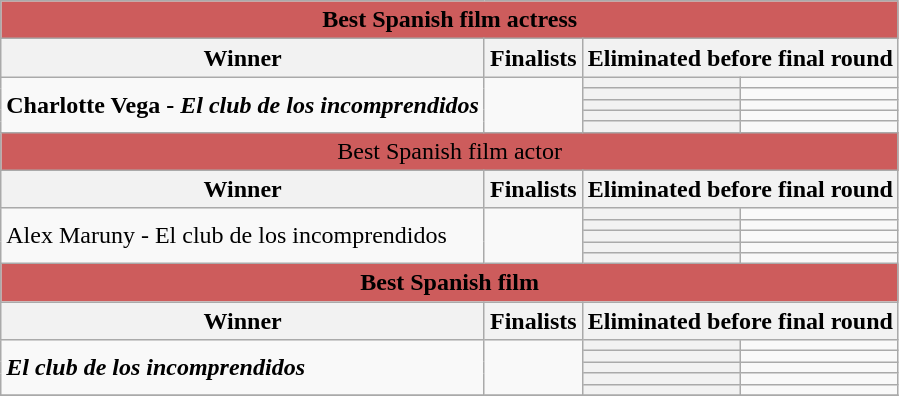<table class="wikitable">
<tr>
<td colspan="4" bgcolor=IndianRed align=center><strong>Best Spanish film actress</strong></td>
</tr>
<tr>
<th>Winner</th>
<th>Finalists</th>
<th colspan=2>Eliminated before final round</th>
</tr>
<tr>
<td rowspan="5"><strong>Charlotte Vega - <em>El club de los incomprendidos<strong><em></td>
<td rowspan="5"></td>
<th></th>
<td></td>
</tr>
<tr>
<th></th>
<td></td>
</tr>
<tr>
<th></th>
<td></td>
</tr>
<tr>
<th></th>
<td></td>
</tr>
<tr>
<th></th>
<td></td>
</tr>
<tr>
<td colspan="4" bgcolor=IndianRed align=center></strong>Best Spanish film actor<strong></td>
</tr>
<tr>
<th>Winner</th>
<th>Finalists</th>
<th colspan=2>Eliminated before final round</th>
</tr>
<tr>
<td rowspan="5"></strong>Alex Maruny - </em>El club de los incomprendidos</em></strong></td>
<td rowspan="5"></td>
<th></th>
<td></td>
</tr>
<tr>
<th></th>
<td></td>
</tr>
<tr>
<th></th>
<td></td>
</tr>
<tr>
<th></th>
<td></td>
</tr>
<tr>
<th></th>
<td></td>
</tr>
<tr>
<td colspan="4" bgcolor=IndianRed align=center><strong>Best Spanish film</strong></td>
</tr>
<tr>
<th>Winner</th>
<th>Finalists</th>
<th colspan=2>Eliminated before final round</th>
</tr>
<tr>
<td rowspan="5"><strong><em>El club de los incomprendidos</em></strong></td>
<td rowspan="5"></td>
<th></th>
<td></td>
</tr>
<tr>
<th></th>
<td></td>
</tr>
<tr>
<th></th>
<td></td>
</tr>
<tr>
<th></th>
<td></td>
</tr>
<tr>
<th></th>
<td></td>
</tr>
<tr>
</tr>
</table>
